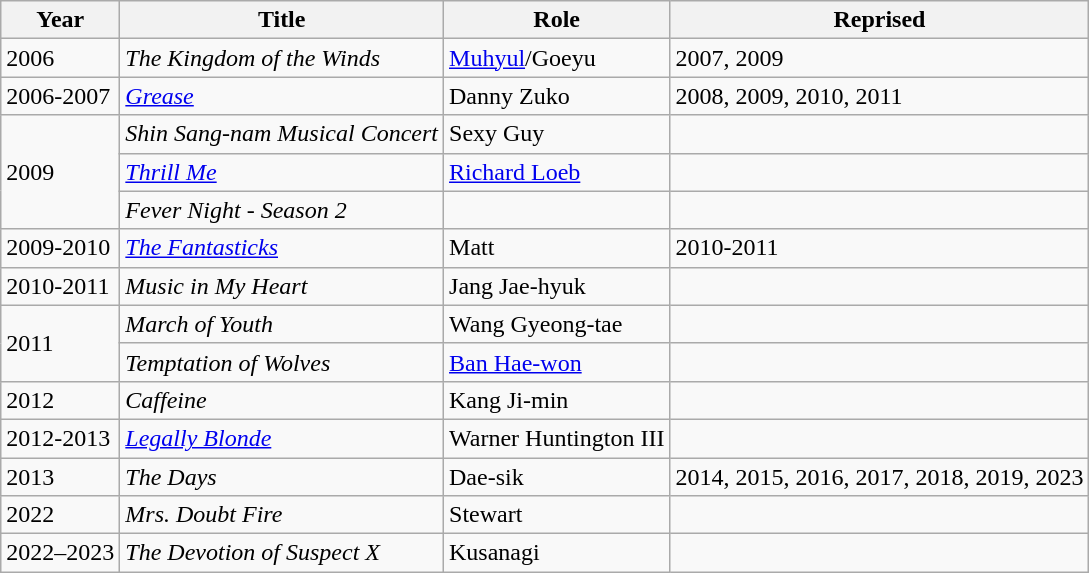<table class="wikitable">
<tr>
<th>Year</th>
<th>Title</th>
<th>Role</th>
<th>Reprised</th>
</tr>
<tr>
<td>2006</td>
<td><em>The Kingdom of the Winds</em></td>
<td><a href='#'>Muhyul</a>/Goeyu</td>
<td>2007, 2009</td>
</tr>
<tr>
<td>2006-2007</td>
<td><em><a href='#'>Grease</a></em></td>
<td>Danny Zuko</td>
<td>2008, 2009, 2010, 2011</td>
</tr>
<tr>
<td rowspan=3>2009</td>
<td><em>Shin Sang-nam Musical Concert</em></td>
<td>Sexy Guy</td>
<td></td>
</tr>
<tr>
<td><em><a href='#'>Thrill Me</a></em></td>
<td><a href='#'>Richard Loeb</a></td>
<td></td>
</tr>
<tr>
<td><em>Fever Night - Season 2</em></td>
<td></td>
<td></td>
</tr>
<tr>
<td>2009-2010</td>
<td><em><a href='#'>The Fantasticks</a></em></td>
<td>Matt</td>
<td>2010-2011</td>
</tr>
<tr>
<td>2010-2011</td>
<td><em>Music in My Heart</em></td>
<td>Jang Jae-hyuk</td>
<td></td>
</tr>
<tr>
<td rowspan=2>2011</td>
<td><em>March of Youth</em></td>
<td>Wang Gyeong-tae</td>
<td></td>
</tr>
<tr>
<td><em>Temptation of Wolves</em></td>
<td><a href='#'>Ban Hae-won</a></td>
<td></td>
</tr>
<tr>
<td>2012</td>
<td><em>Caffeine</em></td>
<td>Kang Ji-min</td>
<td></td>
</tr>
<tr>
<td>2012-2013</td>
<td><em><a href='#'>Legally Blonde</a></em></td>
<td>Warner Huntington III</td>
<td></td>
</tr>
<tr>
<td>2013</td>
<td><em>The Days</em></td>
<td>Dae-sik</td>
<td>2014, 2015, 2016, 2017, 2018, 2019, 2023</td>
</tr>
<tr>
<td>2022</td>
<td><em>Mrs. Doubt Fire</em></td>
<td>Stewart</td>
<td></td>
</tr>
<tr>
<td>2022–2023</td>
<td><em>The Devotion of Suspect X</em></td>
<td>Kusanagi</td>
<td></td>
</tr>
</table>
